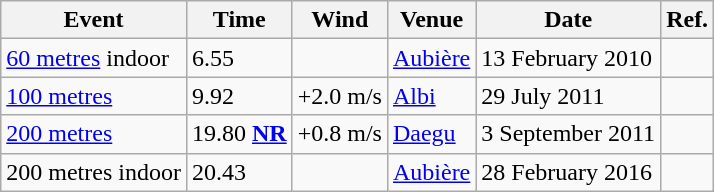<table class="wikitable">
<tr>
<th>Event</th>
<th>Time</th>
<th>Wind</th>
<th>Venue</th>
<th>Date</th>
<th>Ref.</th>
</tr>
<tr>
<td><a href='#'>60 metres</a> indoor</td>
<td>6.55</td>
<td></td>
<td> <a href='#'>Aubière</a></td>
<td>13 February 2010</td>
<td></td>
</tr>
<tr>
<td><a href='#'>100 metres</a></td>
<td>9.92</td>
<td>+2.0 m/s</td>
<td> <a href='#'>Albi</a></td>
<td>29 July 2011</td>
<td></td>
</tr>
<tr>
<td><a href='#'>200 metres</a></td>
<td>19.80 <strong><a href='#'>NR</a></strong></td>
<td>+0.8 m/s</td>
<td> <a href='#'>Daegu</a></td>
<td>3 September 2011</td>
<td></td>
</tr>
<tr>
<td>200 metres indoor</td>
<td>20.43</td>
<td></td>
<td> <a href='#'>Aubière</a></td>
<td>28 February 2016</td>
<td></td>
</tr>
</table>
